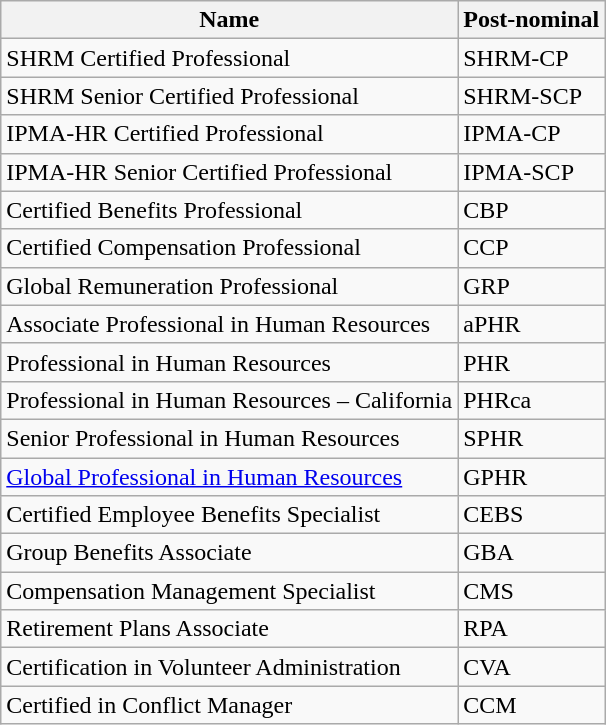<table class="wikitable sortable">
<tr>
<th>Name</th>
<th>Post-nominal</th>
</tr>
<tr>
<td>SHRM Certified Professional</td>
<td>SHRM-CP</td>
</tr>
<tr>
<td>SHRM Senior Certified Professional</td>
<td>SHRM-SCP</td>
</tr>
<tr>
<td>IPMA-HR Certified Professional</td>
<td>IPMA-CP</td>
</tr>
<tr>
<td>IPMA-HR Senior Certified Professional</td>
<td>IPMA-SCP</td>
</tr>
<tr>
<td>Certified Benefits Professional</td>
<td>CBP</td>
</tr>
<tr>
<td>Certified Compensation Professional</td>
<td>CCP</td>
</tr>
<tr>
<td>Global Remuneration Professional</td>
<td>GRP</td>
</tr>
<tr>
<td>Associate Professional in Human Resources</td>
<td>aPHR</td>
</tr>
<tr>
<td>Professional in Human Resources</td>
<td>PHR</td>
</tr>
<tr>
<td>Professional in Human Resources – California</td>
<td>PHRca</td>
</tr>
<tr>
<td>Senior Professional in Human Resources</td>
<td>SPHR</td>
</tr>
<tr>
<td><a href='#'>Global Professional in Human Resources</a></td>
<td>GPHR</td>
</tr>
<tr>
<td>Certified Employee Benefits Specialist</td>
<td>CEBS</td>
</tr>
<tr>
<td>Group Benefits Associate</td>
<td>GBA</td>
</tr>
<tr>
<td>Compensation Management Specialist</td>
<td>CMS</td>
</tr>
<tr>
<td>Retirement Plans Associate</td>
<td>RPA</td>
</tr>
<tr>
<td>Certification in Volunteer Administration</td>
<td>CVA</td>
</tr>
<tr>
<td>Certified in Conflict Manager</td>
<td>CCM</td>
</tr>
</table>
